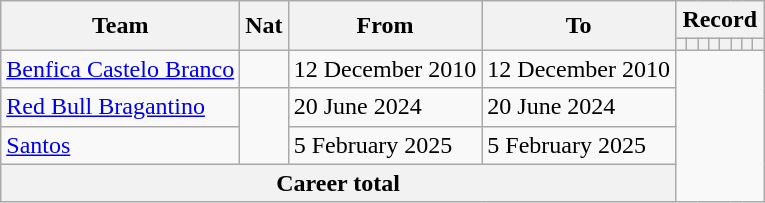<table class=wikitable style="text-align:center">
<tr>
<th rowspan=2>Team</th>
<th rowspan=2>Nat</th>
<th rowspan=2>From</th>
<th rowspan=2>To</th>
<th colspan="8">Record</th>
</tr>
<tr>
<th></th>
<th></th>
<th></th>
<th></th>
<th></th>
<th></th>
<th></th>
<th></th>
</tr>
<tr>
<td align=left><a href='#'>Benfica Castelo Branco</a></td>
<td></td>
<td align=left>12 December 2010</td>
<td align=left>12 December 2010<br></td>
</tr>
<tr>
<td align=left><a href='#'>Red Bull Bragantino</a></td>
<td rowspan="2"></td>
<td align=left>20 June 2024</td>
<td align=left>20 June 2024<br></td>
</tr>
<tr>
<td align=left><a href='#'>Santos</a></td>
<td align=left>5 February 2025</td>
<td align=left>5 February 2025<br></td>
</tr>
<tr>
<th colspan=4>Career total<br></th>
</tr>
</table>
